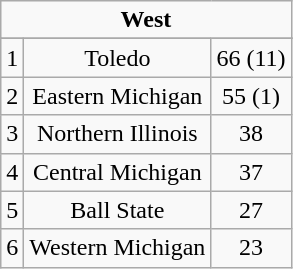<table class="wikitable" style="display: inline-table;">
<tr align="center">
<td align="center" Colspan="3"><strong>West</strong></td>
</tr>
<tr align="center">
</tr>
<tr align="center">
<td>1</td>
<td>Toledo</td>
<td>66 (11)</td>
</tr>
<tr align="center">
<td>2</td>
<td>Eastern Michigan</td>
<td>55 (1)</td>
</tr>
<tr align="center">
<td>3</td>
<td>Northern Illinois</td>
<td>38</td>
</tr>
<tr align="center">
<td>4</td>
<td>Central Michigan</td>
<td>37</td>
</tr>
<tr align="center">
<td>5</td>
<td>Ball State</td>
<td>27</td>
</tr>
<tr align="center">
<td>6</td>
<td>Western Michigan</td>
<td>23</td>
</tr>
</table>
